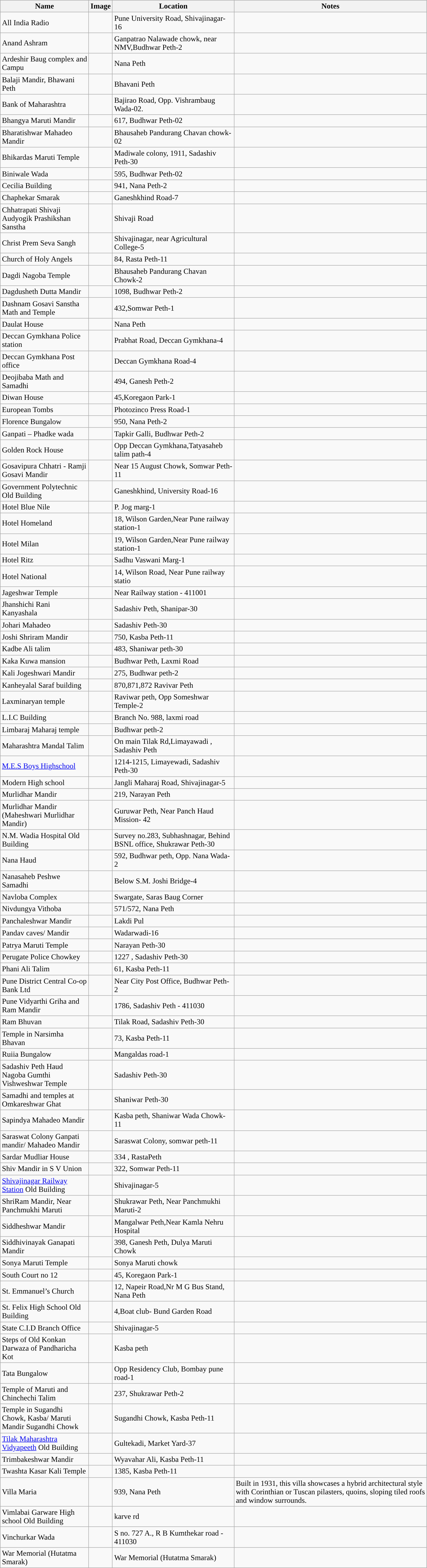<table class="wikitable sortable">
<tr>
<th style="width:180px;">Name</th>
<th class="unsortable">Image</th>
<th style="width:250px;">Location</th>
<th style="width:400px;"class="unsortable">Notes</th>
</tr>
<tr>
<td>All India Radio</td>
<td></td>
<td>Pune University Road, Shivajinagar-16<br><small></small></td>
<td></td>
</tr>
<tr>
<td>Anand Ashram</td>
<td></td>
<td>Ganpatrao Nalawade chowk, near NMV,Budhwar Peth-2<br><small></small></td>
<td></td>
</tr>
<tr>
<td>Ardeshir Baug complex and Campu</td>
<td></td>
<td>Nana Peth<br><small></small></td>
<td></td>
</tr>
<tr>
<td>Balaji Mandir, Bhawani Peth</td>
<td></td>
<td>Bhavani Peth<br><small></small></td>
<td></td>
</tr>
<tr>
<td>Bank of Maharashtra</td>
<td></td>
<td>Bajirao Road, Opp. Vishrambaug Wada-02.<br><small></small></td>
<td></td>
</tr>
<tr>
<td>Bhangya Maruti Mandir</td>
<td></td>
<td>617, Budhwar Peth-02<br><small></small></td>
<td></td>
</tr>
<tr>
<td>Bharatishwar Mahadeo Mandir</td>
<td></td>
<td>Bhausaheb Pandurang Chavan chowk-02<br><small></small></td>
<td></td>
</tr>
<tr>
<td>Bhikardas Maruti Temple</td>
<td></td>
<td>Madiwale colony, 1911, Sadashiv Peth-30<br><small></small></td>
<td></td>
</tr>
<tr>
<td>Biniwale Wada</td>
<td></td>
<td>595, Budhwar Peth-02<br><small></small></td>
<td></td>
</tr>
<tr>
<td>Cecilia Building</td>
<td></td>
<td>941, Nana Peth-2<br><small></small></td>
<td></td>
</tr>
<tr>
<td>Chaphekar Smarak</td>
<td></td>
<td>Ganeshkhind Road-7<br><small></small></td>
<td></td>
</tr>
<tr>
<td>Chhatrapati Shivaji Audyogik Prashikshan Sanstha</td>
<td></td>
<td>Shivaji Road<br><small></small></td>
<td></td>
</tr>
<tr>
<td>Christ Prem Seva Sangh</td>
<td></td>
<td>Shivajinagar, near Agricultural College-5<br><small></small></td>
<td></td>
</tr>
<tr>
<td>Church of Holy Angels</td>
<td></td>
<td>84, Rasta Peth-11<br><small></small></td>
<td></td>
</tr>
<tr>
<td>Dagdi Nagoba Temple</td>
<td></td>
<td>Bhausaheb Pandurang Chavan Chowk-2<br><small></small></td>
<td></td>
</tr>
<tr>
<td>Dagdusheth Dutta Mandir</td>
<td></td>
<td>1098, Budhwar Peth-2<br><small></small></td>
<td></td>
</tr>
<tr>
<td>Dashnam Gosavi Sanstha Math and Temple</td>
<td></td>
<td>432,Somwar Peth-1<br><small></small></td>
<td></td>
</tr>
<tr>
<td>Daulat House</td>
<td></td>
<td>Nana Peth<br><small></small></td>
<td></td>
</tr>
<tr>
<td>Deccan Gymkhana Police station</td>
<td></td>
<td>Prabhat Road, Deccan Gymkhana-4<br><small></small></td>
<td></td>
</tr>
<tr>
<td>Deccan Gymkhana Post office</td>
<td></td>
<td>Deccan Gymkhana Road-4<br><small></small></td>
<td></td>
</tr>
<tr>
<td>Deojibaba Math and Samadhi</td>
<td></td>
<td>494, Ganesh Peth-2<br><small></small></td>
<td></td>
</tr>
<tr>
<td>Diwan House</td>
<td></td>
<td>45,Koregaon Park-1<br><small></small></td>
<td></td>
</tr>
<tr>
<td>European Tombs</td>
<td></td>
<td>Photozinco Press Road-1<br><small></small></td>
<td></td>
</tr>
<tr>
<td>Florence Bungalow</td>
<td></td>
<td>950, Nana Peth-2<br><small></small></td>
<td></td>
</tr>
<tr>
<td>Ganpati – Phadke wada</td>
<td></td>
<td>Tapkir Galli, Budhwar Peth-2<br><small></small></td>
<td></td>
</tr>
<tr>
<td>Golden Rock House</td>
<td></td>
<td>Opp Deccan Gymkhana,Tatyasaheb talim path-4<br><small></small></td>
<td></td>
</tr>
<tr>
<td>Gosavipura Chhatri - Ramji Gosavi Mandir</td>
<td></td>
<td>Near 15 August Chowk, Somwar Peth-11<br><small></small></td>
<td></td>
</tr>
<tr>
<td>Government Polytechnic Old Building</td>
<td></td>
<td>Ganeshkhind, University Road-16<br><small></small></td>
<td></td>
</tr>
<tr>
<td>Hotel Blue Nile</td>
<td></td>
<td>P. Jog marg-1<br><small></small></td>
<td></td>
</tr>
<tr>
<td>Hotel Homeland</td>
<td></td>
<td>18, Wilson Garden,Near Pune railway station-1<br><small></small></td>
<td></td>
</tr>
<tr>
<td>Hotel Milan</td>
<td></td>
<td>19, Wilson Garden,Near Pune railway station-1<br><small></small></td>
<td></td>
</tr>
<tr>
<td>Hotel Ritz</td>
<td></td>
<td>Sadhu Vaswani Marg-1<br><small></small></td>
<td></td>
</tr>
<tr>
<td>Hotel National</td>
<td></td>
<td>14, Wilson Road, Near Pune railway statio<br><small></small></td>
<td></td>
</tr>
<tr>
<td>Jageshwar Temple</td>
<td></td>
<td>Near Railway station - 411001</td>
<td></td>
</tr>
<tr>
<td>Jhanshichi Rani Kanyashala</td>
<td></td>
<td>Sadashiv Peth, Shanipar-30<br><small></small></td>
<td></td>
</tr>
<tr>
<td>Johari Mahadeo</td>
<td></td>
<td>Sadashiv Peth-30<br><small></small></td>
<td></td>
</tr>
<tr>
<td>Joshi Shriram Mandir</td>
<td></td>
<td>750, Kasba Peth-11<br><small></small></td>
<td></td>
</tr>
<tr>
<td>Kadbe Ali talim</td>
<td></td>
<td>483, Shaniwar peth-30<br><small></small></td>
<td></td>
</tr>
<tr>
<td>Kaka Kuwa mansion</td>
<td></td>
<td>Budhwar Peth, Laxmi Road<br><small></small></td>
<td></td>
</tr>
<tr>
<td>Kali Jogeshwari Mandir</td>
<td></td>
<td>275, Budhwar peth-2<br><small></small></td>
<td></td>
</tr>
<tr>
<td>Kanheyalal Saraf building</td>
<td></td>
<td>870,871,872 Ravivar Peth<br><small></small></td>
<td></td>
</tr>
<tr>
<td>Laxminaryan temple</td>
<td></td>
<td>Raviwar peth, Opp Someshwar Temple-2<br><small></small></td>
<td></td>
</tr>
<tr>
<td>L.I.C Building</td>
<td></td>
<td>Branch No. 988, laxmi road<br><small></small></td>
<td></td>
</tr>
<tr>
<td>Limbaraj Maharaj temple</td>
<td></td>
<td>Budhwar peth-2<br><small></small></td>
<td></td>
</tr>
<tr>
<td>Maharashtra Mandal Talim</td>
<td></td>
<td>On main Tilak Rd,Limayawadi , Sadashiv Peth<br><small></small></td>
<td></td>
</tr>
<tr>
<td><a href='#'>M.E.S Boys Highschool</a></td>
<td></td>
<td>1214-1215, Limayewadi, Sadashiv Peth-30<br><small></small></td>
<td></td>
</tr>
<tr>
<td>Modern High school</td>
<td></td>
<td>Jangli Maharaj Road, Shivajinagar-5<br><small></small></td>
<td></td>
</tr>
<tr>
<td>Murlidhar Mandir</td>
<td></td>
<td>219, Narayan Peth<br><small></small></td>
<td></td>
</tr>
<tr>
<td>Murlidhar Mandir (Maheshwari Murlidhar Mandir)</td>
<td></td>
<td>Guruwar Peth, Near Panch Haud Mission- 42<br><small></small></td>
<td></td>
</tr>
<tr>
<td>N.M. Wadia Hospital Old Building</td>
<td></td>
<td>Survey no.283, Subhashnagar, Behind BSNL office, Shukrawar Peth-30<br><small></small></td>
<td></td>
</tr>
<tr>
<td>Nana Haud</td>
<td></td>
<td>592, Budhwar peth, Opp. Nana Wada-2<br><small></small></td>
<td></td>
</tr>
<tr>
<td>Nanasaheb Peshwe Samadhi</td>
<td></td>
<td>Below S.M. Joshi Bridge-4<br><small></small></td>
<td></td>
</tr>
<tr>
<td>Navloba Complex</td>
<td></td>
<td>Swargate, Saras Baug Corner<br><small></small></td>
<td></td>
</tr>
<tr>
<td>Nivdungya Vithoba</td>
<td></td>
<td>571/572, Nana Peth<br><small></small></td>
<td></td>
</tr>
<tr>
<td>Panchaleshwar Mandir</td>
<td></td>
<td>Lakdi Pul<br><small></small></td>
<td></td>
</tr>
<tr>
<td>Pandav caves/ Mandir</td>
<td></td>
<td>Wadarwadi-16<br><small></small></td>
<td></td>
</tr>
<tr>
<td>Patrya Maruti Temple</td>
<td></td>
<td>Narayan Peth-30<br><small></small></td>
<td></td>
</tr>
<tr>
<td>Perugate Police Chowkey</td>
<td></td>
<td>1227 , Sadashiv Peth-30<br><small></small></td>
<td></td>
</tr>
<tr>
<td>Phani Ali Talim</td>
<td></td>
<td>61, Kasba Peth-11<br><small></small></td>
<td></td>
</tr>
<tr>
<td>Pune District Central Co-op Bank Ltd</td>
<td></td>
<td>Near City Post Office, Budhwar Peth-2<br><small></small></td>
<td></td>
</tr>
<tr>
<td>Pune Vidyarthi Griha and Ram Mandir</td>
<td></td>
<td>1786, Sadashiv Peth - 411030<br><small></small></td>
<td></td>
</tr>
<tr>
<td>Ram Bhuvan</td>
<td></td>
<td>Tilak Road, Sadashiv Peth-30<br><small></small></td>
<td></td>
</tr>
<tr>
<td>Temple in Narsimha Bhavan</td>
<td></td>
<td>73, Kasba Peth-11<br><small></small></td>
<td></td>
</tr>
<tr>
<td>Ruiia Bungalow</td>
<td></td>
<td>Mangaldas road-1<br><small></small></td>
<td></td>
</tr>
<tr>
<td>Sadashiv Peth Haud<br>Nagoba Gumthi<br>Vishweshwar Temple</td>
<td></td>
<td>Sadashiv Peth-30<br><small></small></td>
<td></td>
</tr>
<tr>
<td>Samadhi and temples at Omkareshwar Ghat</td>
<td></td>
<td>Shaniwar Peth-30<br><small></small></td>
<td></td>
</tr>
<tr>
<td>Sapindya Mahadeo Mandir</td>
<td></td>
<td>Kasba peth, Shaniwar Wada Chowk-11<br><small></small></td>
<td></td>
</tr>
<tr>
<td>Saraswat Colony Ganpati mandir/ Mahadeo Mandir</td>
<td></td>
<td>Saraswat Colony, somwar peth-11</td>
<td></td>
</tr>
<tr>
<td>Sardar Mudliar House</td>
<td></td>
<td>334 , RastaPeth<br><small></small></td>
<td></td>
</tr>
<tr>
<td>Shiv Mandir in S V Union</td>
<td></td>
<td>322, Somwar Peth-11<br><small></small></td>
<td></td>
</tr>
<tr>
<td><a href='#'>Shivajinagar Railway Station</a> Old Building</td>
<td></td>
<td>Shivajinagar-5<br><small></small></td>
<td></td>
</tr>
<tr>
<td>ShriRam Mandir, Near Panchmukhi Maruti</td>
<td></td>
<td>Shukrawar Peth, Near Panchmukhi Maruti-2<br><small></small></td>
<td></td>
</tr>
<tr>
<td>Siddheshwar Mandir</td>
<td></td>
<td>Mangalwar Peth,Near Kamla Nehru Hospital<br><small></small></td>
<td></td>
</tr>
<tr>
<td>Siddhivinayak Ganapati Mandir</td>
<td></td>
<td>398, Ganesh Peth, Dulya Maruti Chowk<br><small></small></td>
<td></td>
</tr>
<tr>
<td>Sonya Maruti Temple</td>
<td></td>
<td>Sonya Maruti chowk<br><small></small></td>
<td></td>
</tr>
<tr>
<td>South Court no 12</td>
<td></td>
<td>45, Koregaon Park-1<br><small></small></td>
<td></td>
</tr>
<tr>
<td>St. Emmanuel’s Church</td>
<td></td>
<td>12, Napeir Road,Nr M G Bus Stand, Nana Peth<br><small></small></td>
<td></td>
</tr>
<tr>
<td>St. Felix High School Old Building</td>
<td></td>
<td>4,Boat club- Bund Garden Road<br><small></small></td>
<td></td>
</tr>
<tr>
<td>State C.I.D Branch Office</td>
<td></td>
<td>Shivajinagar-5<br><small></small></td>
<td></td>
</tr>
<tr>
<td>Steps of Old Konkan Darwaza of Pandharicha Kot</td>
<td></td>
<td>Kasba peth<br><small></small></td>
<td></td>
</tr>
<tr>
<td>Tata Bungalow</td>
<td></td>
<td>Opp Residency Club, Bombay pune road-1<br><small></small></td>
<td></td>
</tr>
<tr>
<td>Temple of Maruti and Chinchechi Talim</td>
<td></td>
<td>237, Shukrawar Peth-2<br><small></small></td>
<td></td>
</tr>
<tr>
<td>Temple in Sugandhi Chowk, Kasba/ Maruti Mandir Sugandhi Chowk</td>
<td></td>
<td>Sugandhi Chowk, Kasba Peth-11<br><small></small></td>
<td></td>
</tr>
<tr>
<td><a href='#'>Tilak Maharashtra Vidyapeeth</a> Old Building</td>
<td></td>
<td>Gultekadi, Market Yard-37<br><small></small></td>
<td></td>
</tr>
<tr>
<td>Trimbakeshwar Mandir</td>
<td></td>
<td>Wyavahar Ali, Kasba Peth-11<br><small></small></td>
<td></td>
</tr>
<tr>
<td>Twashta Kasar Kali Temple</td>
<td></td>
<td>1385, Kasba Peth-11<br><small></small></td>
<td></td>
</tr>
<tr>
<td>Villa Maria</td>
<td></td>
<td>939, Nana Peth<br><small></small></td>
<td>Built in 1931, this villa showcases a hybrid architectural style with Corinthian or Tuscan pilasters, quoins, sloping tiled roofs and window surrounds.</td>
</tr>
<tr>
<td>Vimlabai Garware High school Old Building</td>
<td></td>
<td>karve rd<br><small></small></td>
<td></td>
</tr>
<tr>
<td>Vinchurkar Wada</td>
<td></td>
<td>S no. 727 A., R B Kumthekar road - 411030<br><small></small></td>
<td></td>
</tr>
<tr>
<td>War Memorial (Hutatma Smarak)</td>
<td></td>
<td>War Memorial (Hutatma Smarak)<br><small></small></td>
<td></td>
</tr>
</table>
